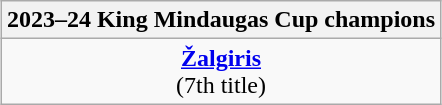<table class=wikitable style="text-align:center; margin:auto">
<tr>
<th>2023–24 King Mindaugas Cup champions</th>
</tr>
<tr>
<td><strong><a href='#'>Žalgiris</a></strong><br>(7th title)</td>
</tr>
</table>
